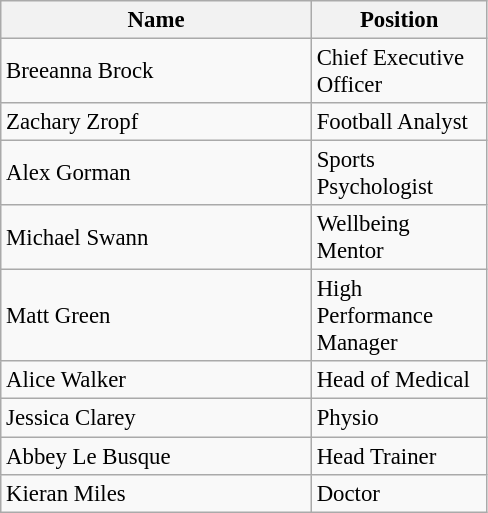<table class="wikitable plainrowheaders" style="font-size:95%">
<tr>
<th scope="col" style="width:200px;">Name</th>
<th scope="col" style="width:110px;">Position</th>
</tr>
<tr>
<td>Breeanna Brock</td>
<td>Chief Executive Officer</td>
</tr>
<tr>
<td>Zachary Zropf</td>
<td>Football Analyst</td>
</tr>
<tr>
<td>Alex Gorman</td>
<td>Sports Psychologist</td>
</tr>
<tr>
<td>Michael Swann</td>
<td>Wellbeing Mentor</td>
</tr>
<tr>
<td>Matt Green</td>
<td>High Performance Manager</td>
</tr>
<tr>
<td>Alice Walker</td>
<td>Head of Medical</td>
</tr>
<tr>
<td>Jessica Clarey</td>
<td>Physio</td>
</tr>
<tr>
<td>Abbey Le Busque</td>
<td>Head Trainer</td>
</tr>
<tr>
<td>Kieran Miles</td>
<td>Doctor</td>
</tr>
</table>
